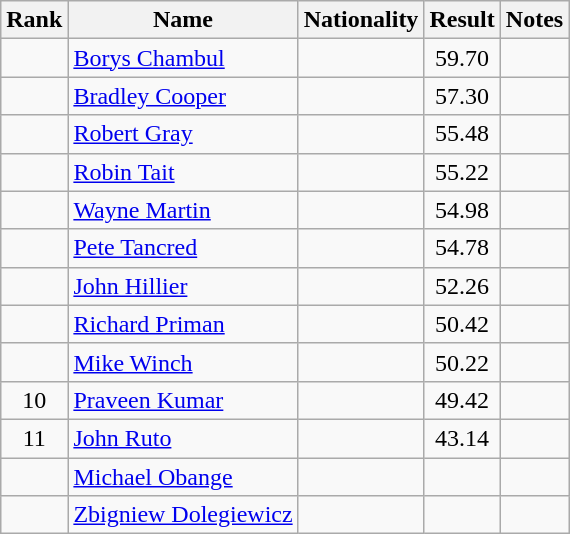<table class="wikitable sortable" style=" text-align:center">
<tr>
<th>Rank</th>
<th>Name</th>
<th>Nationality</th>
<th>Result</th>
<th>Notes</th>
</tr>
<tr>
<td></td>
<td align=left><a href='#'>Borys Chambul</a></td>
<td align=left></td>
<td>59.70</td>
<td></td>
</tr>
<tr>
<td></td>
<td align=left><a href='#'>Bradley Cooper</a></td>
<td align=left></td>
<td>57.30</td>
<td></td>
</tr>
<tr>
<td></td>
<td align=left><a href='#'>Robert Gray</a></td>
<td align=left></td>
<td>55.48</td>
<td></td>
</tr>
<tr>
<td></td>
<td align=left><a href='#'>Robin Tait</a></td>
<td align=left></td>
<td>55.22</td>
<td></td>
</tr>
<tr>
<td></td>
<td align=left><a href='#'>Wayne Martin</a></td>
<td align=left></td>
<td>54.98</td>
<td></td>
</tr>
<tr>
<td></td>
<td align=left><a href='#'>Pete Tancred</a></td>
<td align=left></td>
<td>54.78</td>
<td></td>
</tr>
<tr>
<td></td>
<td align=left><a href='#'>John Hillier</a></td>
<td align=left></td>
<td>52.26</td>
<td></td>
</tr>
<tr>
<td></td>
<td align=left><a href='#'>Richard Priman</a></td>
<td align=left></td>
<td>50.42</td>
<td></td>
</tr>
<tr>
<td></td>
<td align=left><a href='#'>Mike Winch</a></td>
<td align=left></td>
<td>50.22</td>
<td></td>
</tr>
<tr>
<td>10</td>
<td align=left><a href='#'>Praveen Kumar</a></td>
<td align=left></td>
<td>49.42</td>
<td></td>
</tr>
<tr>
<td>11</td>
<td align=left><a href='#'>John Ruto</a></td>
<td align=left></td>
<td>43.14</td>
<td></td>
</tr>
<tr>
<td></td>
<td align=left><a href='#'>Michael Obange</a></td>
<td align=left></td>
<td></td>
<td></td>
</tr>
<tr>
<td></td>
<td align=left><a href='#'>Zbigniew Dolegiewicz</a></td>
<td align=left></td>
<td></td>
<td></td>
</tr>
</table>
